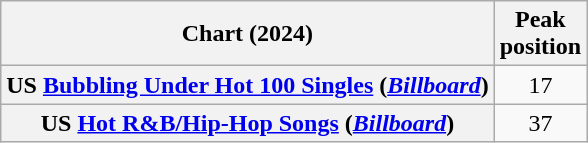<table class="wikitable sortable plainrowheaders" style="text-align:center">
<tr>
<th scope="col">Chart (2024)</th>
<th scope="col">Peak<br>position</th>
</tr>
<tr>
<th scope="row">US <a href='#'>Bubbling Under Hot 100 Singles</a> (<em><a href='#'>Billboard</a></em>)</th>
<td>17</td>
</tr>
<tr>
<th scope="row">US <a href='#'>Hot R&B/Hip-Hop Songs</a> (<em><a href='#'>Billboard</a></em>)</th>
<td>37</td>
</tr>
</table>
